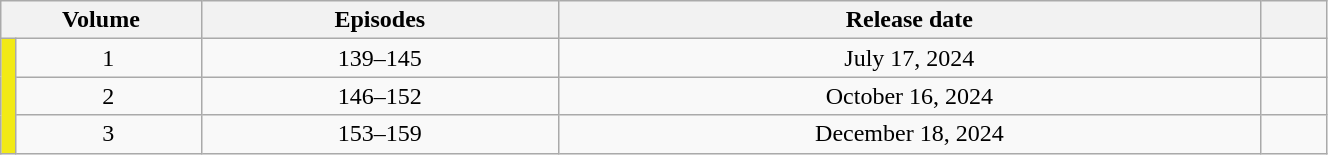<table class="wikitable" style="text-align:center; width: 70%;">
<tr>
<th colspan="2" width="15%">Volume</th>
<th>Episodes</th>
<th>Release date</th>
<th width="5%"></th>
</tr>
<tr>
<td rowspan="3" width="1%" style="background: #F2EA16"></td>
<td>1</td>
<td>139–145</td>
<td>July 17, 2024</td>
<td></td>
</tr>
<tr>
<td>2</td>
<td>146–152</td>
<td>October 16, 2024</td>
<td></td>
</tr>
<tr>
<td>3</td>
<td>153–159</td>
<td>December 18, 2024</td>
<td></td>
</tr>
</table>
